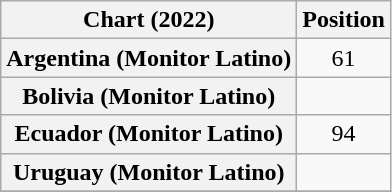<table class="wikitable sortable plainrowheaders" style="text-align:center">
<tr>
<th scope="col">Chart (2022)</th>
<th scope="col">Position</th>
</tr>
<tr>
<th scope="row">Argentina (Monitor Latino)</th>
<td>61</td>
</tr>
<tr>
<th scope="row">Bolivia (Monitor Latino)</th>
<td></td>
</tr>
<tr>
<th scope="row">Ecuador (Monitor Latino)</th>
<td>94</td>
</tr>
<tr>
<th scope="row">Uruguay (Monitor Latino)</th>
<td></td>
</tr>
<tr>
</tr>
</table>
